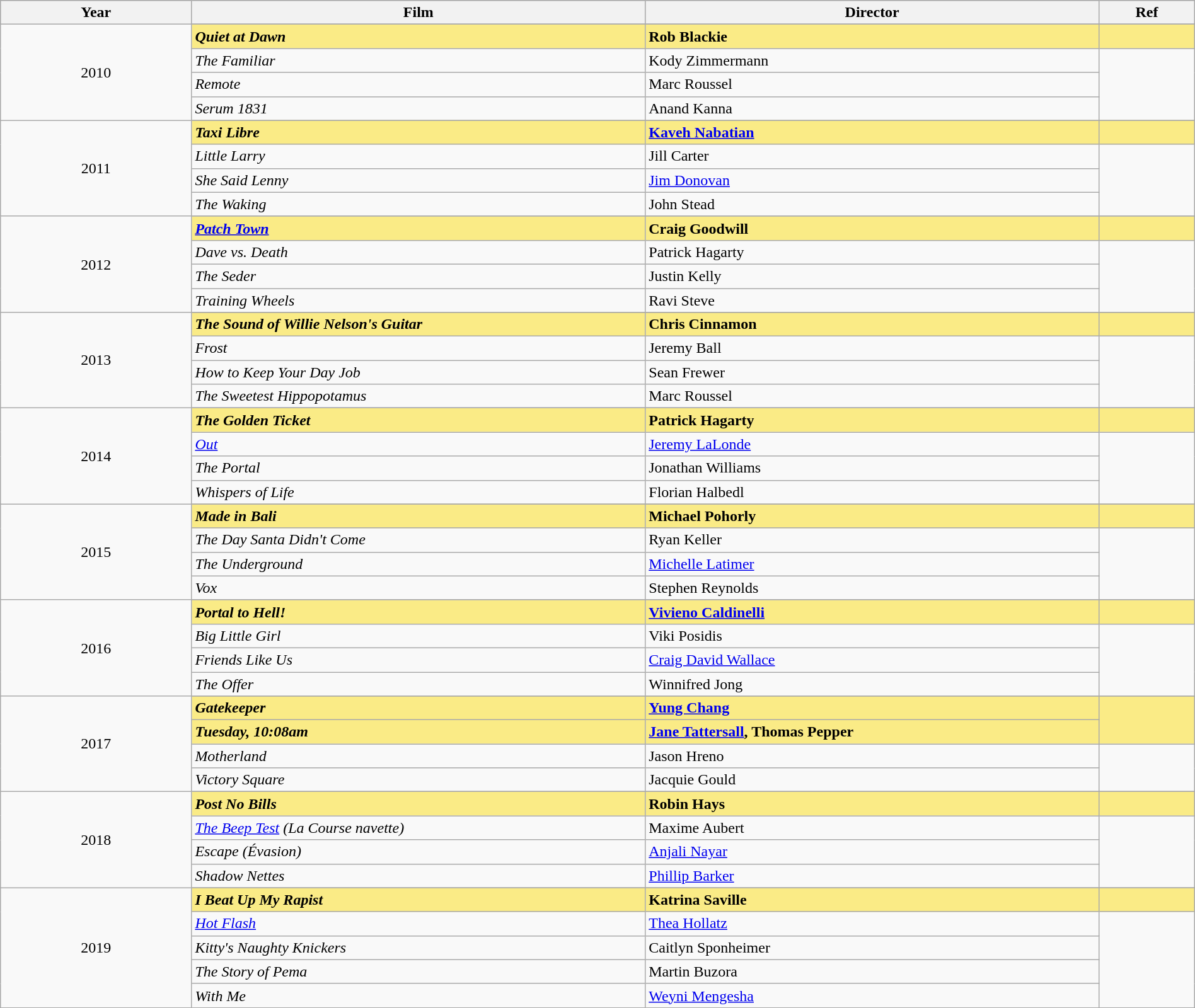<table class="wikitable" style="width:100%;">
<tr style="background:#bebebe;">
<th style="width:8%;">Year</th>
<th style="width:19%;">Film</th>
<th style="width:19%;">Director</th>
<th style="width:4%;">Ref</th>
</tr>
<tr>
<td rowspan="5" align="center">2010</td>
</tr>
<tr style="background:#FAEB86">
<td><strong><em>Quiet at Dawn</em></strong></td>
<td><strong>Rob Blackie</strong></td>
<td></td>
</tr>
<tr>
<td><em>The Familiar</em></td>
<td>Kody Zimmermann</td>
<td rowspan=3></td>
</tr>
<tr>
<td><em>Remote</em></td>
<td>Marc Roussel</td>
</tr>
<tr>
<td><em>Serum 1831</em></td>
<td>Anand Kanna</td>
</tr>
<tr>
<td rowspan="5" align="center">2011</td>
</tr>
<tr style="background:#FAEB86">
<td><strong><em>Taxi Libre</em></strong></td>
<td><strong><a href='#'>Kaveh Nabatian</a></strong></td>
<td></td>
</tr>
<tr>
<td><em>Little Larry</em></td>
<td>Jill Carter</td>
<td rowspan=3></td>
</tr>
<tr>
<td><em>She Said Lenny</em></td>
<td><a href='#'>Jim Donovan</a></td>
</tr>
<tr>
<td><em>The Waking</em></td>
<td>John Stead</td>
</tr>
<tr>
<td rowspan="5" align="center">2012</td>
</tr>
<tr style="background:#FAEB86">
<td><strong><em><a href='#'>Patch Town</a></em></strong></td>
<td><strong>Craig Goodwill</strong></td>
<td></td>
</tr>
<tr>
<td><em>Dave vs. Death</em></td>
<td>Patrick Hagarty</td>
<td rowspan=3></td>
</tr>
<tr>
<td><em>The Seder</em></td>
<td>Justin Kelly</td>
</tr>
<tr>
<td><em>Training Wheels</em></td>
<td>Ravi Steve</td>
</tr>
<tr>
<td rowspan="5" align="center">2013</td>
</tr>
<tr style="background:#FAEB86">
<td><strong><em>The Sound of Willie Nelson's Guitar</em></strong></td>
<td><strong>Chris Cinnamon</strong></td>
<td></td>
</tr>
<tr>
<td><em>Frost</em></td>
<td>Jeremy Ball</td>
<td rowspan=3></td>
</tr>
<tr>
<td><em>How to Keep Your Day Job</em></td>
<td>Sean Frewer</td>
</tr>
<tr>
<td><em>The Sweetest Hippopotamus</em></td>
<td>Marc Roussel</td>
</tr>
<tr>
<td rowspan="5" align="center">2014</td>
</tr>
<tr style="background:#FAEB86">
<td><strong><em>The Golden Ticket</em></strong></td>
<td><strong>Patrick Hagarty</strong></td>
<td></td>
</tr>
<tr>
<td><em><a href='#'>Out</a></em></td>
<td><a href='#'>Jeremy LaLonde</a></td>
<td rowspan=3></td>
</tr>
<tr>
<td><em>The Portal</em></td>
<td>Jonathan Williams</td>
</tr>
<tr>
<td><em>Whispers of Life</em></td>
<td>Florian Halbedl</td>
</tr>
<tr>
<td rowspan="5" align="center">2015</td>
</tr>
<tr style="background:#FAEB86">
<td><strong><em>Made in Bali</em></strong></td>
<td><strong>Michael Pohorly</strong></td>
<td></td>
</tr>
<tr>
<td><em>The Day Santa Didn't Come</em></td>
<td>Ryan Keller</td>
<td rowspan=3></td>
</tr>
<tr>
<td><em>The Underground</em></td>
<td><a href='#'>Michelle Latimer</a></td>
</tr>
<tr>
<td><em>Vox</em></td>
<td>Stephen Reynolds</td>
</tr>
<tr>
<td rowspan="5" align="center">2016</td>
</tr>
<tr style="background:#FAEB86">
<td><strong><em>Portal to Hell!</em></strong></td>
<td><strong><a href='#'>Vivieno Caldinelli</a></strong></td>
<td></td>
</tr>
<tr>
<td><em>Big Little Girl</em></td>
<td>Viki Posidis</td>
<td rowspan=3></td>
</tr>
<tr>
<td><em>Friends Like Us</em></td>
<td><a href='#'>Craig David Wallace</a></td>
</tr>
<tr>
<td><em>The Offer</em></td>
<td>Winnifred Jong</td>
</tr>
<tr>
<td rowspan="5" align="center">2017</td>
</tr>
<tr style="background:#FAEB86">
<td><strong><em>Gatekeeper</em></strong></td>
<td><strong><a href='#'>Yung Chang</a></strong></td>
<td rowspan=2></td>
</tr>
<tr style="background:#FAEB86">
<td><strong><em>Tuesday, 10:08am</em></strong></td>
<td><strong><a href='#'>Jane Tattersall</a>, Thomas Pepper</strong></td>
</tr>
<tr>
<td><em>Motherland</em></td>
<td>Jason Hreno</td>
<td rowspan=2></td>
</tr>
<tr>
<td><em>Victory Square</em></td>
<td>Jacquie Gould</td>
</tr>
<tr>
<td rowspan="5" align="center">2018</td>
</tr>
<tr style="background:#FAEB86">
<td><strong><em>Post No Bills</em></strong></td>
<td><strong>Robin Hays</strong></td>
<td></td>
</tr>
<tr>
<td><em><a href='#'>The Beep Test</a> (La Course navette)</em></td>
<td>Maxime Aubert</td>
<td rowspan=3></td>
</tr>
<tr>
<td><em>Escape (Évasion)</em></td>
<td><a href='#'>Anjali Nayar</a></td>
</tr>
<tr>
<td><em>Shadow Nettes</em></td>
<td><a href='#'>Phillip Barker</a></td>
</tr>
<tr>
<td rowspan="6" align="center">2019</td>
</tr>
<tr style="background:#FAEB86">
<td><strong><em>I Beat Up My Rapist</em></strong></td>
<td><strong>Katrina Saville</strong></td>
<td></td>
</tr>
<tr>
<td><em><a href='#'>Hot Flash</a></em></td>
<td><a href='#'>Thea Hollatz</a></td>
<td rowspan=4></td>
</tr>
<tr>
<td><em>Kitty's Naughty Knickers</em></td>
<td>Caitlyn Sponheimer</td>
</tr>
<tr>
<td><em>The Story of Pema</em></td>
<td>Martin Buzora</td>
</tr>
<tr>
<td><em>With Me</em></td>
<td><a href='#'>Weyni Mengesha</a></td>
</tr>
</table>
